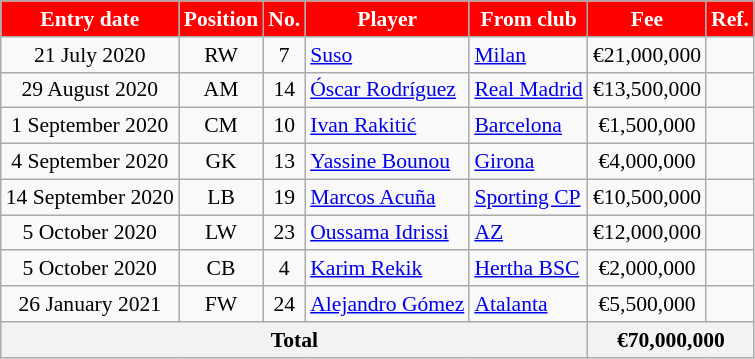<table class="wikitable sortable" style="text-align:center; font-size:90%; ">
<tr>
<th style="background:#FF0000; color:white;">Entry date</th>
<th style="background:#FF0000; color:white;">Position</th>
<th style="background:#FF0000; color:white;">No.</th>
<th style="background:#FF0000; color:white;">Player</th>
<th style="background:#FF0000; color:white;">From club</th>
<th style="background:#FF0000; color:white;">Fee</th>
<th style="background:#FF0000; color:white;">Ref.</th>
</tr>
<tr>
<td>21 July 2020</td>
<td style="text-align:center;">RW</td>
<td style="text-align:center;">7</td>
<td style="text-align:left;"> <a href='#'>Suso</a></td>
<td style="text-align:left;"> <a href='#'>Milan</a></td>
<td> €21,000,000</td>
<td></td>
</tr>
<tr>
<td>29 August 2020</td>
<td style="text-align:center;">AM</td>
<td style="text-align:center;">14</td>
<td style="text-align:left;"> <a href='#'>Óscar Rodríguez</a></td>
<td style="text-align:left;"> <a href='#'>Real Madrid</a></td>
<td> €13,500,000</td>
<td></td>
</tr>
<tr>
<td>1 September 2020</td>
<td style="text-align:center;">CM</td>
<td style="text-align:center;">10</td>
<td style="text-align:left;"> <a href='#'>Ivan Rakitić</a></td>
<td style="text-align:left;"> <a href='#'>Barcelona</a></td>
<td> €1,500,000</td>
<td></td>
</tr>
<tr>
<td>4 September 2020</td>
<td style="text-align:center;">GK</td>
<td style="text-align:center;">13</td>
<td style="text-align:left;"> <a href='#'>Yassine Bounou</a></td>
<td style="text-align:left;"> <a href='#'>Girona</a></td>
<td> €4,000,000</td>
<td></td>
</tr>
<tr>
<td>14 September 2020</td>
<td style="text-align:center;">LB</td>
<td style="text-align:center;">19</td>
<td style="text-align:left;"> <a href='#'>Marcos Acuña</a></td>
<td style="text-align:left;"> <a href='#'>Sporting CP</a></td>
<td> €10,500,000</td>
<td></td>
</tr>
<tr>
<td>5 October 2020</td>
<td style="text-align:center;">LW</td>
<td style="text-align:center;">23</td>
<td style="text-align:left;"> <a href='#'>Oussama Idrissi</a></td>
<td style="text-align:left;"> <a href='#'>AZ</a></td>
<td> €12,000,000</td>
<td></td>
</tr>
<tr>
<td>5 October 2020</td>
<td style="text-align:center;">CB</td>
<td style="text-align:center;">4</td>
<td style="text-align:left;"> <a href='#'>Karim Rekik</a></td>
<td style="text-align:left;"> <a href='#'>Hertha BSC</a></td>
<td> €2,000,000</td>
<td></td>
</tr>
<tr>
<td>26 January 2021</td>
<td style="text-align:center;">FW</td>
<td style="text-align:center;">24</td>
<td style="text-align:left;"> <a href='#'>Alejandro Gómez</a></td>
<td style="text-align:left;"> <a href='#'>Atalanta</a></td>
<td> €5,500,000</td>
<td></td>
</tr>
<tr>
<th colspan="5">Total</th>
<th colspan="2">€70,000,000</th>
</tr>
</table>
